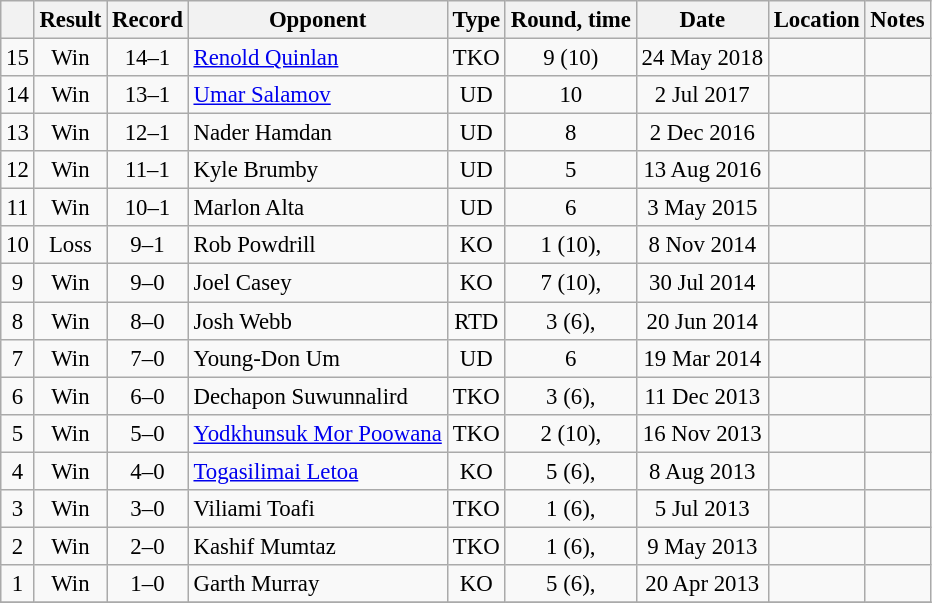<table class="wikitable" style="text-align:center; font-size:95%">
<tr>
<th></th>
<th>Result</th>
<th>Record</th>
<th>Opponent</th>
<th>Type</th>
<th>Round, time</th>
<th>Date</th>
<th>Location</th>
<th>Notes</th>
</tr>
<tr>
<td>15</td>
<td>Win</td>
<td>14–1</td>
<td align=left> <a href='#'>Renold Quinlan</a></td>
<td>TKO</td>
<td>9 (10)</td>
<td>24 May 2018</td>
<td align=left></td>
<td align=left></td>
</tr>
<tr>
<td>14</td>
<td>Win</td>
<td>13–1</td>
<td align=left> <a href='#'>Umar Salamov</a></td>
<td>UD</td>
<td>10</td>
<td>2 Jul 2017</td>
<td align=left></td>
<td align=left></td>
</tr>
<tr>
<td>13</td>
<td>Win</td>
<td>12–1</td>
<td align=left> Nader Hamdan</td>
<td>UD</td>
<td>8</td>
<td>2 Dec 2016</td>
<td align=left></td>
<td align=left></td>
</tr>
<tr>
<td>12</td>
<td>Win</td>
<td>11–1</td>
<td align=left> Kyle Brumby</td>
<td>UD</td>
<td>5</td>
<td>13 Aug 2016</td>
<td align=left></td>
<td></td>
</tr>
<tr>
<td>11</td>
<td>Win</td>
<td>10–1</td>
<td align=left> Marlon Alta</td>
<td>UD</td>
<td>6</td>
<td>3 May 2015</td>
<td align=left></td>
<td></td>
</tr>
<tr>
<td>10</td>
<td>Loss</td>
<td>9–1</td>
<td align=left> Rob Powdrill</td>
<td>KO</td>
<td>1 (10), </td>
<td>8 Nov 2014</td>
<td align=left></td>
<td align=left></td>
</tr>
<tr>
<td>9</td>
<td>Win</td>
<td>9–0</td>
<td align=left> Joel Casey</td>
<td>KO</td>
<td>7 (10), </td>
<td>30 Jul 2014</td>
<td align=left></td>
<td align=left></td>
</tr>
<tr>
<td>8</td>
<td>Win</td>
<td>8–0</td>
<td align=left> Josh Webb</td>
<td>RTD</td>
<td>3 (6), </td>
<td>20 Jun 2014</td>
<td align=left></td>
<td></td>
</tr>
<tr>
<td>7</td>
<td>Win</td>
<td>7–0</td>
<td align=left> Young-Don Um</td>
<td>UD</td>
<td>6</td>
<td>19 Mar 2014</td>
<td align=left></td>
<td></td>
</tr>
<tr>
<td>6</td>
<td>Win</td>
<td>6–0</td>
<td align=left> Dechapon Suwunnalird</td>
<td>TKO</td>
<td>3 (6), </td>
<td>11 Dec 2013</td>
<td align=left></td>
<td></td>
</tr>
<tr>
<td>5</td>
<td>Win</td>
<td>5–0</td>
<td align=left> <a href='#'>Yodkhunsuk Mor Poowana</a></td>
<td>TKO</td>
<td>2 (10), </td>
<td>16 Nov 2013</td>
<td align=left></td>
<td align=left></td>
</tr>
<tr>
<td>4</td>
<td>Win</td>
<td>4–0</td>
<td align=left> <a href='#'>Togasilimai Letoa</a></td>
<td>KO</td>
<td>5 (6), </td>
<td>8 Aug 2013</td>
<td align=left></td>
<td></td>
</tr>
<tr>
<td>3</td>
<td>Win</td>
<td>3–0</td>
<td align=left> Viliami Toafi</td>
<td>TKO</td>
<td>1 (6), </td>
<td>5 Jul 2013</td>
<td align=left></td>
<td></td>
</tr>
<tr>
<td>2</td>
<td>Win</td>
<td>2–0</td>
<td align=left> Kashif Mumtaz</td>
<td>TKO</td>
<td>1 (6), </td>
<td>9 May 2013</td>
<td align=left></td>
<td align=left></td>
</tr>
<tr>
<td>1</td>
<td>Win</td>
<td>1–0</td>
<td align=left> Garth Murray</td>
<td>KO</td>
<td>5 (6), </td>
<td>20 Apr 2013</td>
<td align=left></td>
<td></td>
</tr>
<tr>
</tr>
</table>
